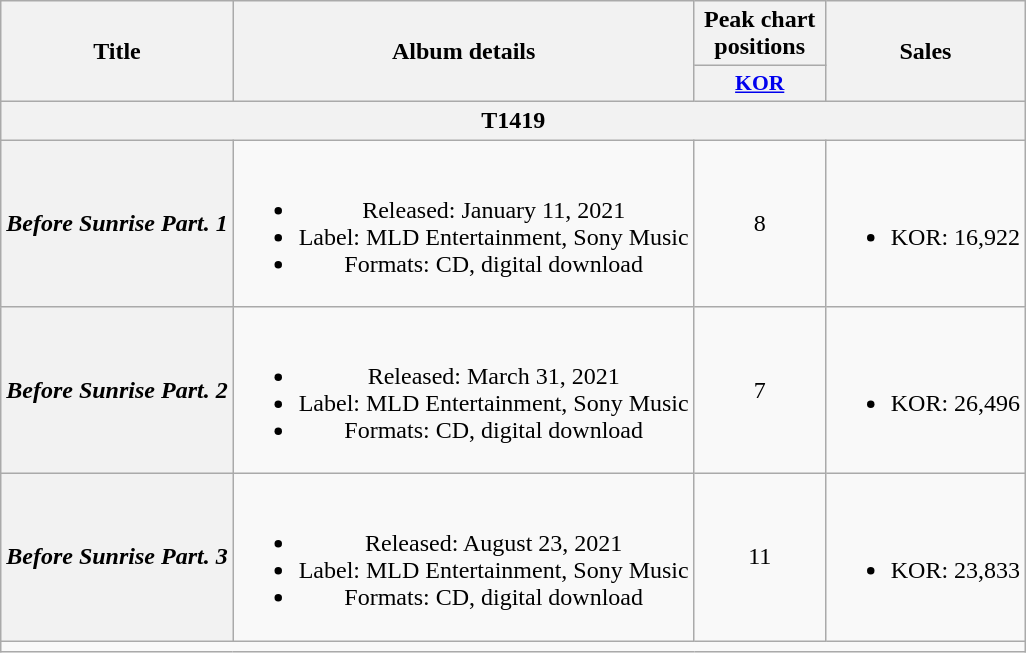<table class="wikitable plainrowheaders" style="text-align:center;">
<tr>
<th scope="col" rowspan="2">Title</th>
<th scope="col" rowspan="2">Album details</th>
<th scope="col" colspan="1" style="width:5em;">Peak chart positions</th>
<th scope="col" rowspan="2">Sales</th>
</tr>
<tr>
<th scope="col" style="width:2.8em;font-size:90%;"><a href='#'>KOR</a><br></th>
</tr>
<tr>
<th colspan="4">T1419</th>
</tr>
<tr>
<th scope="row"><em>Before Sunrise Part. 1</em></th>
<td><br><ul><li>Released: January 11, 2021</li><li>Label: MLD Entertainment, Sony Music</li><li>Formats: CD, digital download</li></ul></td>
<td>8</td>
<td><br><ul><li>KOR: 16,922</li></ul></td>
</tr>
<tr>
<th scope="row"><em>Before Sunrise Part. 2</em></th>
<td><br><ul><li>Released: March 31, 2021</li><li>Label: MLD Entertainment, Sony Music</li><li>Formats: CD, digital download</li></ul></td>
<td>7</td>
<td><br><ul><li>KOR: 26,496</li></ul></td>
</tr>
<tr>
<th scope="row"><em>Before Sunrise Part. 3</em></th>
<td><br><ul><li>Released: August 23, 2021</li><li>Label: MLD Entertainment, Sony Music</li><li>Formats: CD, digital download</li></ul></td>
<td>11</td>
<td><br><ul><li>KOR: 23,833</li></ul></td>
</tr>
<tr>
<td colspan="4"></td>
</tr>
</table>
